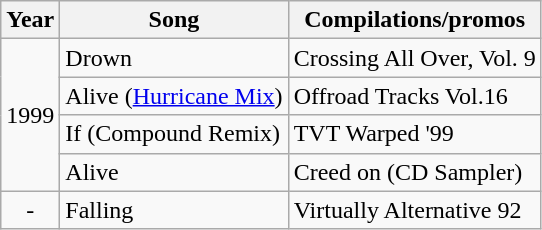<table class="wikitable">
<tr>
<th>Year</th>
<th>Song</th>
<th>Compilations/promos</th>
</tr>
<tr>
<td rowspan="4">1999</td>
<td>Drown</td>
<td>Crossing All Over, Vol. 9</td>
</tr>
<tr>
<td>Alive (<a href='#'>Hurricane Mix</a>)</td>
<td>Offroad Tracks Vol.16</td>
</tr>
<tr>
<td>If (Compound Remix)</td>
<td>TVT Warped '99</td>
</tr>
<tr>
<td>Alive</td>
<td>Creed on (CD Sampler)</td>
</tr>
<tr>
<td align="center">-</td>
<td>Falling</td>
<td>Virtually Alternative 92</td>
</tr>
</table>
